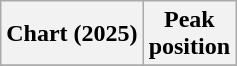<table class="wikitable sortable plainrowheaders" style="text-align:center">
<tr>
<th scope="col">Chart (2025)</th>
<th scope="col">Peak<br>position</th>
</tr>
<tr>
</tr>
</table>
